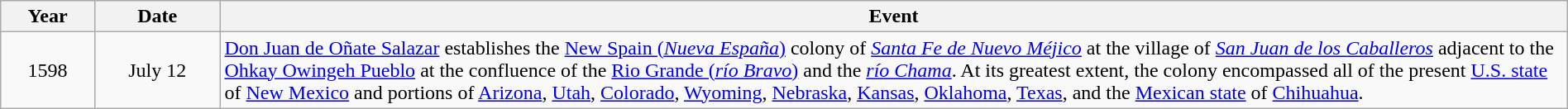<table class="wikitable" style="width:100%;">
<tr>
<th style="width:6%">Year</th>
<th style="width:8%">Date</th>
<th style="width:86%">Event</th>
</tr>
<tr>
<td align=center>1598</td>
<td align=center>July 12</td>
<td><a href='#'>Don Juan de Oñate Salazar</a> establishes the <a href='#'>New Spain (<em>Nueva España</em>)</a> colony of <em><a href='#'>Santa Fe de Nuevo Méjico</a></em> at the village of <em><a href='#'>San Juan de los Caballeros</a></em> adjacent to the <a href='#'>Ohkay Owingeh Pueblo</a> at the confluence of the <a href='#'>Rio Grande (<em>río Bravo</em>)</a> and the <a href='#'><em>río Chama</em></a>. At its greatest extent, the colony encompassed all of the present <a href='#'>U.S. state</a> of <a href='#'>New Mexico</a> and portions of <a href='#'>Arizona</a>, <a href='#'>Utah</a>, <a href='#'>Colorado</a>, <a href='#'>Wyoming</a>, <a href='#'>Nebraska</a>, <a href='#'>Kansas</a>, <a href='#'>Oklahoma</a>, <a href='#'>Texas</a>, and the <a href='#'>Mexican state</a> of <a href='#'>Chihuahua</a>.</td>
</tr>
</table>
